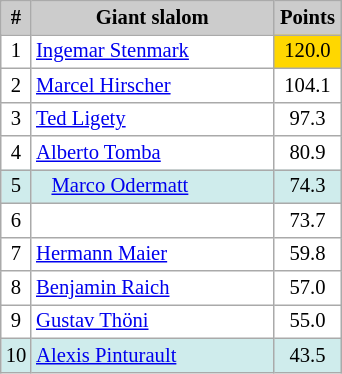<table class="wikitable plainrowheaders" style="background:#fff; font-size:86%; line-height:16px; border:grey solid 1px; border-collapse:collapse">
<tr>
<th style="background-color: #ccc;" width="10">#</th>
<th style="background-color: #ccc;" width="155">Giant slalom</th>
<th style="background:#ccc; width:20%">Points</th>
</tr>
<tr>
<td align=center>1</td>
<td> <a href='#'>Ingemar Stenmark</a></td>
<td bgcolor=gold align=center>120.0</td>
</tr>
<tr>
<td align=center>2</td>
<td> <a href='#'>Marcel Hirscher</a></td>
<td align=center>104.1</td>
</tr>
<tr>
<td align=center>3</td>
<td> <a href='#'>Ted Ligety</a></td>
<td align=center>97.3</td>
</tr>
<tr>
<td align=center>4</td>
<td> <a href='#'>Alberto Tomba</a></td>
<td align=center>80.9</td>
</tr>
<tr style="background:#CFECEC">
<td align=center>5</td>
<td>   <a href='#'>Marco Odermatt</a></td>
<td align=center>74.3</td>
</tr>
<tr>
<td align=center>6</td>
<td></td>
<td align=center>73.7</td>
</tr>
<tr>
<td align=center>7</td>
<td> <a href='#'>Hermann Maier</a></td>
<td align=center>59.8</td>
</tr>
<tr>
<td align=center>8</td>
<td> <a href='#'>Benjamin Raich</a></td>
<td align=center>57.0</td>
</tr>
<tr>
<td align=center>9</td>
<td> <a href='#'>Gustav Thöni</a></td>
<td align=center>55.0</td>
</tr>
<tr style="background:#CFECEC">
<td align=center>10</td>
<td> <a href='#'>Alexis Pinturault</a></td>
<td align=center>43.5</td>
</tr>
</table>
